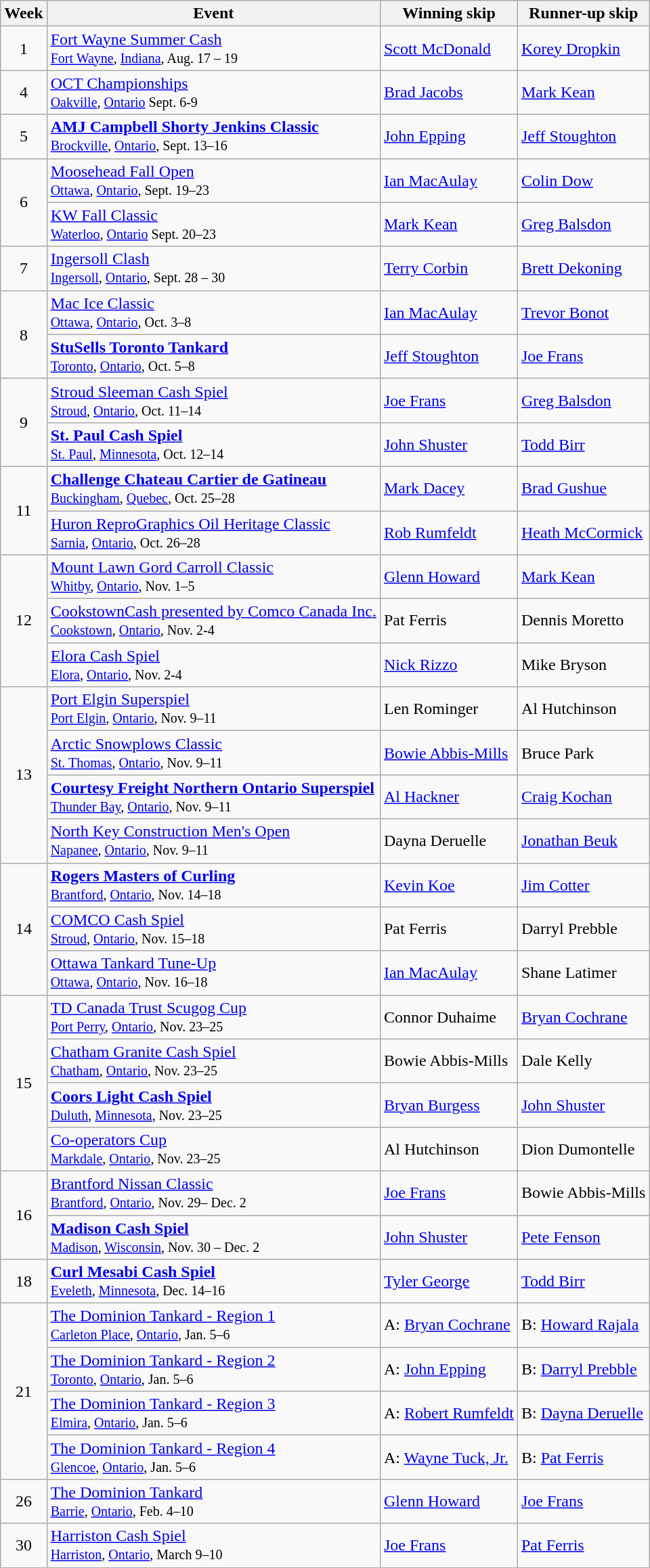<table class="wikitable">
<tr>
<th>Week</th>
<th>Event</th>
<th>Winning skip</th>
<th>Runner-up skip</th>
</tr>
<tr>
<td align=center>1</td>
<td><a href='#'>Fort Wayne Summer Cash</a> <br> <small><a href='#'>Fort Wayne</a>, <a href='#'>Indiana</a>, Aug. 17 – 19</small></td>
<td> <a href='#'>Scott McDonald</a></td>
<td> <a href='#'>Korey Dropkin</a></td>
</tr>
<tr>
<td align=center>4</td>
<td><a href='#'>OCT Championships</a> <br> <small> <a href='#'>Oakville</a>, <a href='#'>Ontario</a> Sept. 6-9 </small></td>
<td> <a href='#'>Brad Jacobs</a></td>
<td> <a href='#'>Mark Kean</a></td>
</tr>
<tr>
<td align=center>5</td>
<td><strong><a href='#'>AMJ Campbell Shorty Jenkins Classic</a></strong> <br> <small><a href='#'>Brockville</a>, <a href='#'>Ontario</a>, Sept. 13–16</small></td>
<td> <a href='#'>John Epping</a></td>
<td> <a href='#'>Jeff Stoughton</a></td>
</tr>
<tr>
<td rowspan=2 align=center>6</td>
<td><a href='#'>Moosehead Fall Open</a> <br> <small><a href='#'>Ottawa</a>, <a href='#'>Ontario</a>, Sept. 19–23</small></td>
<td> <a href='#'>Ian MacAulay</a></td>
<td> <a href='#'>Colin Dow</a></td>
</tr>
<tr>
<td><a href='#'>KW Fall Classic</a> <br> <small><a href='#'>Waterloo</a>, <a href='#'>Ontario</a> Sept. 20–23</small></td>
<td> <a href='#'>Mark Kean</a></td>
<td> <a href='#'>Greg Balsdon</a></td>
</tr>
<tr>
<td align=center>7</td>
<td><a href='#'>Ingersoll Clash</a> <br> <small><a href='#'>Ingersoll</a>, <a href='#'>Ontario</a>, Sept. 28 – 30</small></td>
<td> <a href='#'>Terry Corbin</a></td>
<td>  <a href='#'>Brett Dekoning</a></td>
</tr>
<tr>
<td rowspan=2 align=center>8</td>
<td><a href='#'>Mac Ice Classic</a> <br> <small><a href='#'>Ottawa</a>, <a href='#'>Ontario</a>, Oct. 3–8</small></td>
<td> <a href='#'>Ian MacAulay</a></td>
<td> <a href='#'>Trevor Bonot</a></td>
</tr>
<tr>
<td><strong><a href='#'>StuSells Toronto Tankard</a></strong> <br> <small><a href='#'>Toronto</a>, <a href='#'>Ontario</a>, Oct. 5–8</small></td>
<td> <a href='#'>Jeff Stoughton</a></td>
<td> <a href='#'>Joe Frans</a></td>
</tr>
<tr>
<td rowspan=2 align=center>9</td>
<td><a href='#'>Stroud Sleeman Cash Spiel</a> <br> <small><a href='#'>Stroud</a>, <a href='#'>Ontario</a>, Oct. 11–14</small></td>
<td> <a href='#'>Joe Frans</a></td>
<td> <a href='#'>Greg Balsdon</a></td>
</tr>
<tr>
<td><strong><a href='#'>St. Paul Cash Spiel</a></strong> <br> <small> <a href='#'>St. Paul</a>, <a href='#'>Minnesota</a>, Oct. 12–14 </small></td>
<td> <a href='#'>John Shuster</a></td>
<td> <a href='#'>Todd Birr</a></td>
</tr>
<tr>
<td rowspan=2 align=center>11</td>
<td><strong><a href='#'>Challenge Chateau Cartier de Gatineau</a></strong> <br> <small><a href='#'>Buckingham</a>, <a href='#'>Quebec</a>, Oct. 25–28</small></td>
<td> <a href='#'>Mark Dacey</a></td>
<td> <a href='#'>Brad Gushue</a></td>
</tr>
<tr>
<td><a href='#'>Huron ReproGraphics Oil Heritage Classic</a> <br> <small><a href='#'>Sarnia</a>, <a href='#'>Ontario</a>,  Oct. 26–28</small></td>
<td> <a href='#'>Rob Rumfeldt</a></td>
<td> <a href='#'>Heath McCormick</a></td>
</tr>
<tr>
<td rowspan=3 align=center>12</td>
<td><a href='#'>Mount Lawn Gord Carroll Classic</a> <br> <small><a href='#'>Whitby</a>, <a href='#'>Ontario</a>, Nov. 1–5</small></td>
<td> <a href='#'>Glenn Howard</a></td>
<td> <a href='#'>Mark Kean</a></td>
</tr>
<tr>
<td><a href='#'>CookstownCash presented by Comco Canada Inc.</a> <br> <small><a href='#'>Cookstown</a>, <a href='#'>Ontario</a>, Nov. 2-4 </small></td>
<td> Pat Ferris</td>
<td> Dennis Moretto</td>
</tr>
<tr>
<td><a href='#'>Elora Cash Spiel</a>  <br> <small><a href='#'>Elora</a>, <a href='#'>Ontario</a>, Nov. 2-4 </small></td>
<td> <a href='#'>Nick Rizzo</a></td>
<td> Mike Bryson</td>
</tr>
<tr>
<td rowspan=4 align=center>13</td>
<td><a href='#'>Port Elgin Superspiel</a> <br> <small><a href='#'>Port Elgin</a>, <a href='#'>Ontario</a>, Nov. 9–11</small></td>
<td> Len Rominger</td>
<td> Al Hutchinson</td>
</tr>
<tr>
<td><a href='#'>Arctic Snowplows Classic</a> <br> <small><a href='#'>St. Thomas</a>, <a href='#'>Ontario</a>, Nov. 9–11</small></td>
<td> <a href='#'>Bowie Abbis-Mills</a></td>
<td> Bruce Park</td>
</tr>
<tr>
<td><strong><a href='#'>Courtesy Freight Northern Ontario Superspiel</a></strong> <br> <small><a href='#'>Thunder Bay</a>, <a href='#'>Ontario</a>, Nov. 9–11</small></td>
<td> <a href='#'>Al Hackner</a></td>
<td> <a href='#'>Craig Kochan</a></td>
</tr>
<tr>
<td><a href='#'>North Key Construction Men's Open</a> <br> <small><a href='#'>Napanee</a>, <a href='#'>Ontario</a>, Nov. 9–11</small></td>
<td> Dayna Deruelle</td>
<td> <a href='#'>Jonathan Beuk</a></td>
</tr>
<tr>
<td rowspan=3 align=center>14</td>
<td><strong><a href='#'>Rogers Masters of Curling</a></strong> <br> <small><a href='#'>Brantford</a>, <a href='#'>Ontario</a>, Nov. 14–18</small></td>
<td> <a href='#'>Kevin Koe</a></td>
<td> <a href='#'>Jim Cotter</a></td>
</tr>
<tr>
<td><a href='#'>COMCO Cash Spiel</a> <br> <small><a href='#'>Stroud</a>, <a href='#'>Ontario</a>, Nov. 15–18</small></td>
<td> Pat Ferris</td>
<td> Darryl Prebble</td>
</tr>
<tr>
<td><a href='#'>Ottawa Tankard Tune-Up</a> <br> <small><a href='#'>Ottawa</a>, <a href='#'>Ontario</a>, Nov. 16–18</small></td>
<td> <a href='#'>Ian MacAulay</a></td>
<td> Shane Latimer</td>
</tr>
<tr>
<td rowspan=4 align=center>15</td>
<td><a href='#'>TD Canada Trust Scugog Cup</a> <br> <small><a href='#'>Port Perry</a>, <a href='#'>Ontario</a>, Nov. 23–25</small></td>
<td> Connor Duhaime</td>
<td> <a href='#'>Bryan Cochrane</a></td>
</tr>
<tr>
<td><a href='#'>Chatham Granite Cash Spiel</a> <br> <small> <a href='#'>Chatham</a>, <a href='#'>Ontario</a>,  Nov. 23–25</small></td>
<td> Bowie Abbis-Mills</td>
<td> Dale Kelly</td>
</tr>
<tr>
<td><strong><a href='#'>Coors Light Cash Spiel</a></strong> <br> <small><a href='#'>Duluth</a>, <a href='#'>Minnesota</a>, Nov. 23–25</small></td>
<td> <a href='#'>Bryan Burgess</a></td>
<td> <a href='#'>John Shuster</a></td>
</tr>
<tr>
<td><a href='#'>Co-operators Cup</a> <br> <small> <a href='#'>Markdale</a>, <a href='#'>Ontario</a>, Nov. 23–25</small></td>
<td> Al Hutchinson</td>
<td> Dion Dumontelle</td>
</tr>
<tr>
<td rowspan=2 align=center>16</td>
<td><a href='#'>Brantford Nissan Classic</a> <br> <small> <a href='#'>Brantford</a>, <a href='#'>Ontario</a>, Nov. 29– Dec. 2</small></td>
<td> <a href='#'>Joe Frans</a></td>
<td>  Bowie Abbis-Mills</td>
</tr>
<tr>
<td><strong><a href='#'>Madison Cash Spiel</a></strong> <br> <small><a href='#'>Madison</a>, <a href='#'>Wisconsin</a>, Nov. 30 – Dec. 2</small></td>
<td> <a href='#'>John Shuster</a></td>
<td> <a href='#'>Pete Fenson</a></td>
</tr>
<tr>
<td rowspan=1 align=center>18</td>
<td><strong><a href='#'>Curl Mesabi Cash Spiel</a></strong> <br> <small><a href='#'>Eveleth</a>, <a href='#'>Minnesota</a>, Dec. 14–16</small></td>
<td> <a href='#'>Tyler George</a></td>
<td> <a href='#'>Todd Birr</a></td>
</tr>
<tr>
<td rowspan=4 align=center>21</td>
<td><a href='#'>The Dominion Tankard - Region 1</a> <br> <small><a href='#'>Carleton Place</a>, <a href='#'>Ontario</a>, Jan. 5–6</small></td>
<td>A: <a href='#'>Bryan Cochrane</a></td>
<td>B: <a href='#'>Howard Rajala</a></td>
</tr>
<tr>
<td><a href='#'>The Dominion Tankard - Region 2</a> <br> <small><a href='#'>Toronto</a>, <a href='#'>Ontario</a>, Jan. 5–6</small></td>
<td>A: <a href='#'>John Epping</a></td>
<td>B: <a href='#'>Darryl Prebble</a></td>
</tr>
<tr>
<td><a href='#'>The Dominion Tankard - Region 3</a> <br> <small><a href='#'>Elmira</a>, <a href='#'>Ontario</a>, Jan. 5–6</small></td>
<td>A: <a href='#'>Robert Rumfeldt</a></td>
<td>B: <a href='#'>Dayna Deruelle</a></td>
</tr>
<tr>
<td><a href='#'>The Dominion Tankard - Region 4</a> <br> <small><a href='#'>Glencoe</a>, <a href='#'>Ontario</a>, Jan. 5–6</small></td>
<td>A: <a href='#'>Wayne Tuck, Jr.</a></td>
<td>B: <a href='#'>Pat Ferris</a></td>
</tr>
<tr>
<td rowspan=1 align=center>26</td>
<td><a href='#'>The Dominion Tankard</a> <br> <small><a href='#'>Barrie</a>, <a href='#'>Ontario</a>, Feb. 4–10</small></td>
<td> <a href='#'>Glenn Howard</a></td>
<td> <a href='#'>Joe Frans</a></td>
</tr>
<tr>
<td rowspan=1 align=center>30</td>
<td><a href='#'>Harriston Cash Spiel</a> <br> <small><a href='#'>Harriston</a>, <a href='#'>Ontario</a>, March 9–10</small></td>
<td> <a href='#'>Joe Frans</a></td>
<td> <a href='#'>Pat Ferris</a></td>
</tr>
</table>
